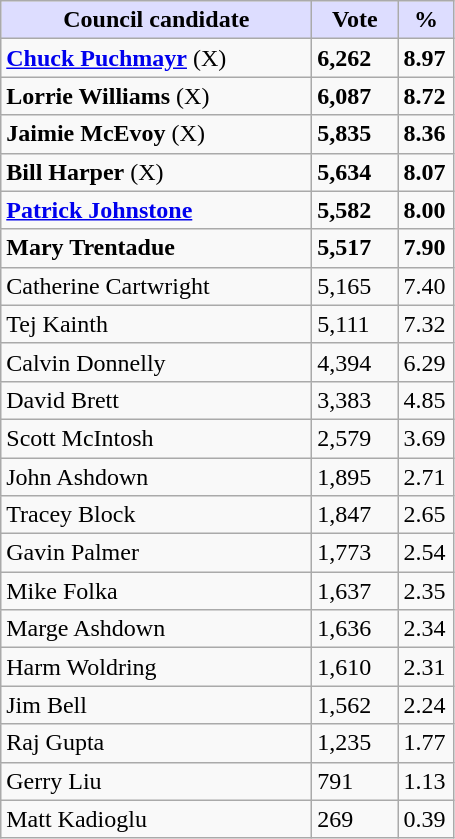<table class="wikitable">
<tr>
<th style="background:#ddf;" width="200px">Council candidate</th>
<th style="background:#ddf;" width="50px">Vote</th>
<th style="background:#ddf;" width="30px">%</th>
</tr>
<tr>
<td><strong><a href='#'>Chuck Puchmayr</a></strong> (X)</td>
<td><strong>6,262</strong></td>
<td><strong>8.97</strong></td>
</tr>
<tr>
<td><strong>Lorrie Williams</strong> (X)</td>
<td><strong>6,087</strong></td>
<td><strong>8.72</strong></td>
</tr>
<tr>
<td><strong>Jaimie McEvoy</strong> (X)</td>
<td><strong>5,835</strong></td>
<td><strong>8.36</strong></td>
</tr>
<tr>
<td><strong>Bill Harper</strong> (X)</td>
<td><strong>5,634</strong></td>
<td><strong>8.07</strong></td>
</tr>
<tr>
<td><strong><a href='#'>Patrick Johnstone</a></strong></td>
<td><strong>5,582</strong></td>
<td><strong>8.00</strong></td>
</tr>
<tr>
<td><strong>Mary Trentadue</strong></td>
<td><strong>5,517</strong></td>
<td><strong>7.90</strong></td>
</tr>
<tr>
<td>Catherine Cartwright</td>
<td>5,165</td>
<td>7.40</td>
</tr>
<tr>
<td>Tej Kainth</td>
<td>5,111</td>
<td>7.32</td>
</tr>
<tr>
<td>Calvin Donnelly</td>
<td>4,394</td>
<td>6.29</td>
</tr>
<tr>
<td>David Brett</td>
<td>3,383</td>
<td>4.85</td>
</tr>
<tr>
<td>Scott McIntosh</td>
<td>2,579</td>
<td>3.69</td>
</tr>
<tr>
<td>John Ashdown</td>
<td>1,895</td>
<td>2.71</td>
</tr>
<tr>
<td>Tracey Block</td>
<td>1,847</td>
<td>2.65</td>
</tr>
<tr>
<td>Gavin Palmer</td>
<td>1,773</td>
<td>2.54</td>
</tr>
<tr>
<td>Mike Folka</td>
<td>1,637</td>
<td>2.35</td>
</tr>
<tr>
<td>Marge Ashdown</td>
<td>1,636</td>
<td>2.34</td>
</tr>
<tr>
<td>Harm Woldring</td>
<td>1,610</td>
<td>2.31</td>
</tr>
<tr>
<td>Jim Bell</td>
<td>1,562</td>
<td>2.24</td>
</tr>
<tr>
<td>Raj Gupta</td>
<td>1,235</td>
<td>1.77</td>
</tr>
<tr>
<td>Gerry Liu</td>
<td>791</td>
<td>1.13</td>
</tr>
<tr>
<td>Matt Kadioglu</td>
<td>269</td>
<td>0.39</td>
</tr>
</table>
